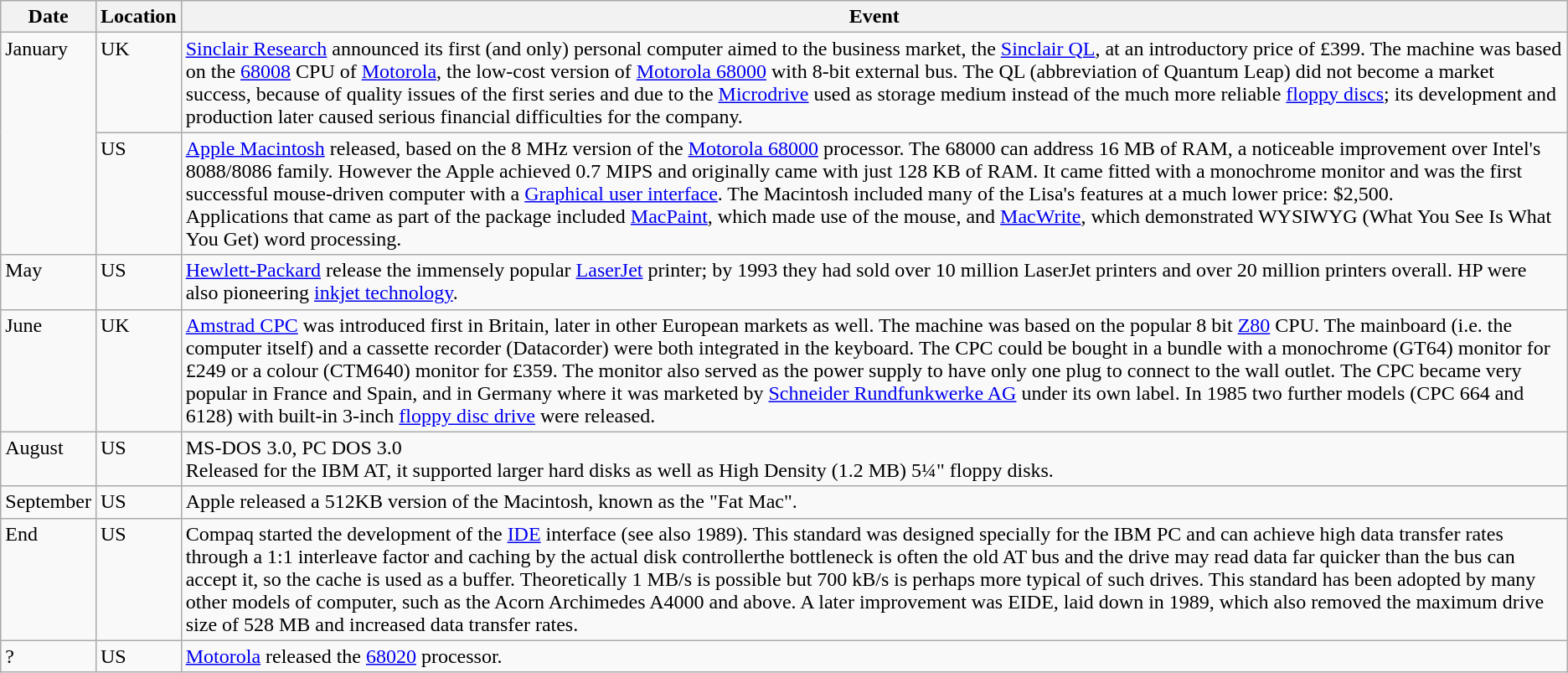<table class="wikitable sortable">
<tr>
<th>Date</th>
<th>Location</th>
<th class="unsortable">Event</th>
</tr>
<tr valign="top">
<td rowspan="2">January</td>
<td>UK</td>
<td><a href='#'>Sinclair Research</a> announced its first (and only) personal computer aimed to the business market, the <a href='#'>Sinclair QL</a>, at an introductory price of £399. The machine was based on the <a href='#'>68008</a> CPU of <a href='#'>Motorola</a>, the low-cost version of <a href='#'>Motorola 68000</a> with 8-bit external bus. The QL (abbreviation of Quantum Leap) did not become a market success, because of quality issues of the first series and due to the <a href='#'>Microdrive</a> used as storage medium instead of the much more reliable <a href='#'>floppy discs</a>; its development and production later caused serious financial difficulties for the company.</td>
</tr>
<tr valign="top">
<td>US</td>
<td><a href='#'>Apple Macintosh</a> released, based on the 8 MHz version of the <a href='#'>Motorola 68000</a> processor. The 68000 can address 16 MB of RAM, a noticeable improvement over Intel's 8088/8086 family. However the Apple achieved 0.7 MIPS and originally came with just 128 KB of RAM. It came fitted with a monochrome monitor and was the first successful mouse-driven computer with a <a href='#'>Graphical user interface</a>. The Macintosh included many of the Lisa's features at a much lower price: $2,500.<br>Applications that came as part of the package included <a href='#'>MacPaint</a>, which made use of the mouse, and <a href='#'>MacWrite</a>, which demonstrated WYSIWYG (What You See Is What You Get) word processing.</td>
</tr>
<tr valign="top">
<td>May</td>
<td>US</td>
<td><a href='#'>Hewlett-Packard</a> release the immensely popular <a href='#'>LaserJet</a> printer; by 1993 they had sold over 10 million LaserJet printers and over 20 million printers overall. HP were also pioneering <a href='#'>inkjet technology</a>.</td>
</tr>
<tr valign="top">
<td>June</td>
<td>UK</td>
<td><a href='#'>Amstrad CPC</a> was introduced first in Britain, later in other European markets as well. The machine was based on the popular 8 bit <a href='#'>Z80</a> CPU. The mainboard (i.e. the computer itself) and a cassette recorder (Datacorder) were both integrated in the keyboard. The CPC could be bought in a bundle with a monochrome (GT64) monitor for £249 or a colour (CTM640) monitor for £359. The monitor also served as the power supply to have only one plug to connect to the wall outlet. The CPC became very popular in France and Spain, and in Germany where it was marketed by <a href='#'>Schneider Rundfunkwerke AG</a> under its own label. In 1985 two further models (CPC 664 and 6128) with built-in 3-inch <a href='#'>floppy disc drive</a> were released.</td>
</tr>
<tr valign="top">
<td>August</td>
<td>US</td>
<td>MS-DOS 3.0, PC DOS 3.0<br>Released for the IBM AT, it supported larger hard disks as well as High Density (1.2 MB) 5¼" floppy disks.</td>
</tr>
<tr valign="top">
<td>September</td>
<td>US</td>
<td>Apple released a 512KB version of the Macintosh, known as the "Fat Mac".</td>
</tr>
<tr valign="top">
<td>End</td>
<td>US</td>
<td>Compaq started the development of the <a href='#'>IDE</a> interface (see also 1989). This standard was designed specially for the IBM PC and can achieve high data transfer rates through a 1:1 interleave factor and caching by the actual disk controllerthe bottleneck is often the old AT bus and the drive may read data far quicker than the bus can accept it, so the cache is used as a buffer. Theoretically 1 MB/s is possible but 700 kB/s is perhaps more typical of such drives. This standard has been adopted by many other models of computer, such as the Acorn Archimedes A4000 and above. A later improvement was EIDE, laid down in 1989, which also removed the maximum drive size of 528 MB and increased data transfer rates.</td>
</tr>
<tr valign="top">
<td>?</td>
<td>US</td>
<td><a href='#'>Motorola</a> released the <a href='#'>68020</a> processor.</td>
</tr>
</table>
